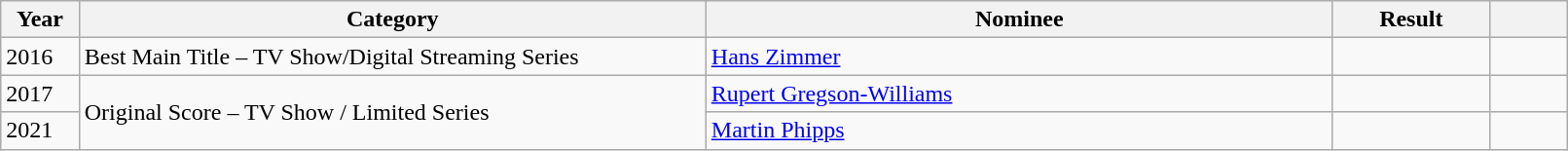<table class="wikitable" style="width:85%;">
<tr>
<th width=5%>Year</th>
<th style="width:40%;">Category</th>
<th style="width:40%;">Nominee</th>
<th style="width:10%;">Result</th>
<th width=5%></th>
</tr>
<tr>
<td vstyle="text-align: center;">2016</td>
<td>Best Main Title – TV Show/Digital Streaming Series</td>
<td><a href='#'>Hans Zimmer</a></td>
<td></td>
<td></td>
</tr>
<tr>
<td vstyle="text-align: center;">2017</td>
<td rowspan="2">Original Score – TV Show / Limited Series</td>
<td><a href='#'>Rupert Gregson-Williams</a></td>
<td></td>
<td></td>
</tr>
<tr>
<td vstyle="text-align: center;">2021</td>
<td><a href='#'>Martin Phipps</a></td>
<td></td>
<td></td>
</tr>
</table>
